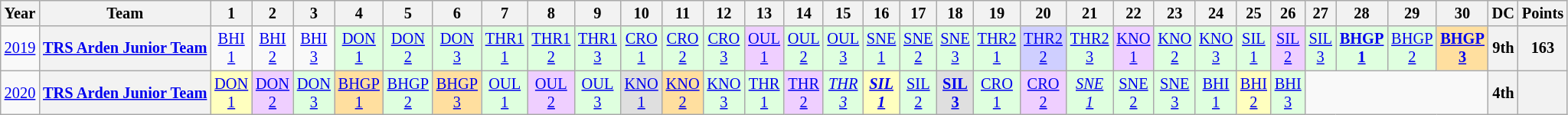<table class="wikitable" style="text-align:center; font-size:85%">
<tr>
<th>Year</th>
<th>Team</th>
<th>1</th>
<th>2</th>
<th>3</th>
<th>4</th>
<th>5</th>
<th>6</th>
<th>7</th>
<th>8</th>
<th>9</th>
<th>10</th>
<th>11</th>
<th>12</th>
<th>13</th>
<th>14</th>
<th>15</th>
<th>16</th>
<th>17</th>
<th>18</th>
<th>19</th>
<th>20</th>
<th>21</th>
<th>22</th>
<th>23</th>
<th>24</th>
<th>25</th>
<th>26</th>
<th>27</th>
<th>28</th>
<th>29</th>
<th>30</th>
<th>DC</th>
<th>Points</th>
</tr>
<tr>
<td><a href='#'>2019</a></td>
<th nowrap><a href='#'>TRS Arden Junior Team</a></th>
<td style="background:#;"><a href='#'>BHI<br>1</a></td>
<td style="background:#;"><a href='#'>BHI<br>2</a></td>
<td style="background:#;"><a href='#'>BHI<br>3</a></td>
<td style="background:#DFFFDF;"><a href='#'>DON<br>1</a><br></td>
<td style="background:#DFFFDF;"><a href='#'>DON<br>2</a><br></td>
<td style="background:#DFFFDF;"><a href='#'>DON<br>3</a><br></td>
<td style="background:#DFFFDF;"><a href='#'>THR1<br>1</a><br></td>
<td style="background:#DFFFDF;"><a href='#'>THR1<br>2</a><br></td>
<td style="background:#DFFFDF;"><a href='#'>THR1<br>3</a><br></td>
<td style="background:#DFFFDF;"><a href='#'>CRO<br>1</a><br></td>
<td style="background:#DFFFDF;"><a href='#'>CRO<br>2</a><br></td>
<td style="background:#DFFFDF;"><a href='#'>CRO<br>3</a><br></td>
<td style="background:#EFCFFF;"><a href='#'>OUL<br>1</a><br></td>
<td style="background:#DFFFDF;"><a href='#'>OUL<br>2</a><br></td>
<td style="background:#DFFFDF;"><a href='#'>OUL<br>3</a><br></td>
<td style="background:#DFFFDF;"><a href='#'>SNE<br>1</a><br></td>
<td style="background:#DFFFDF;"><a href='#'>SNE<br>2</a><br></td>
<td style="background:#DFFFDF;"><a href='#'>SNE<br>3</a><br></td>
<td style="background:#DFFFDF;"><a href='#'>THR2<br>1</a><br></td>
<td style="background:#CFCFFF;"><a href='#'>THR2<br>2</a><br></td>
<td style="background:#DFFFDF;"><a href='#'>THR2<br>3</a><br></td>
<td style="background:#EFCFFF;"><a href='#'>KNO<br>1</a><br></td>
<td style="background:#DFFFDF;"><a href='#'>KNO<br>2</a><br></td>
<td style="background:#DFFFDF;"><a href='#'>KNO<br>3</a><br></td>
<td style="background:#DFFFDF;"><a href='#'>SIL<br>1</a><br></td>
<td style="background:#EFCFFF;"><a href='#'>SIL<br>2</a><br></td>
<td style="background:#DFFFDF;"><a href='#'>SIL<br>3</a><br></td>
<td style="background:#DFFFDF;"><strong><a href='#'>BHGP<br>1</a></strong><br></td>
<td style="background:#DFFFDF;"><a href='#'>BHGP<br>2</a><br></td>
<td style="background:#FFDF9F;"><strong><a href='#'>BHGP<br>3</a></strong><br></td>
<th>9th</th>
<th>163</th>
</tr>
<tr>
<td><a href='#'>2020</a></td>
<th nowrap><a href='#'>TRS Arden Junior Team</a></th>
<td style="background:#FFFFBF;"><a href='#'>DON<br>1</a><br></td>
<td style="background:#EFCFFF;"><a href='#'>DON<br>2</a><br></td>
<td style="background:#DFFFDF;"><a href='#'>DON<br>3</a><br></td>
<td style="background:#FFDF9F;"><a href='#'>BHGP<br>1</a><br></td>
<td style="background:#DFFFDF;"><a href='#'>BHGP<br>2</a><br></td>
<td style="background:#FFDF9F;"><a href='#'>BHGP<br>3</a><br></td>
<td style="background:#DFFFDF;"><a href='#'>OUL<br>1</a><br></td>
<td style="background:#EFCFFF;"><a href='#'>OUL<br>2</a><br></td>
<td style="background:#DFFFDF;"><a href='#'>OUL<br>3</a><br></td>
<td style="background:#DFDFDF;"><a href='#'>KNO<br>1</a><br></td>
<td style="background:#FFDF9F;"><a href='#'>KNO<br>2</a><br></td>
<td style="background:#DFFFDF;"><a href='#'>KNO<br>3</a><br></td>
<td style="background:#DFFFDF;"><a href='#'>THR<br>1</a><br></td>
<td style="background:#EFCFFF;"><a href='#'>THR<br>2</a><br></td>
<td style="background:#DFFFDF;"><em><a href='#'>THR<br>3</a></em><br></td>
<td style="background:#FFFFBF;"><strong><em><a href='#'>SIL<br>1</a></em></strong><br></td>
<td style="background:#DFFFDF;"><a href='#'>SIL<br>2</a><br></td>
<td style="background:#DFDFDF;"><strong><a href='#'>SIL<br>3</a></strong><br></td>
<td style="background:#DFFFDF;"><a href='#'>CRO<br>1</a><br></td>
<td style="background:#EFCFFF;"><a href='#'>CRO<br>2</a><br></td>
<td style="background:#DFFFDF;"><em><a href='#'>SNE<br>1</a></em><br></td>
<td style="background:#DFFFDF;"><a href='#'>SNE<br>2</a><br></td>
<td style="background:#DFFFDF;"><a href='#'>SNE<br>3</a><br></td>
<td style="background:#DFFFDF;"><a href='#'>BHI<br>1</a><br></td>
<td style="background:#FFFFBF;"><a href='#'>BHI<br>2</a><br></td>
<td style="background:#DFFFDF;"><a href='#'>BHI<br>3</a><br></td>
<td colspan=4></td>
<th>4th</th>
<th></th>
</tr>
</table>
